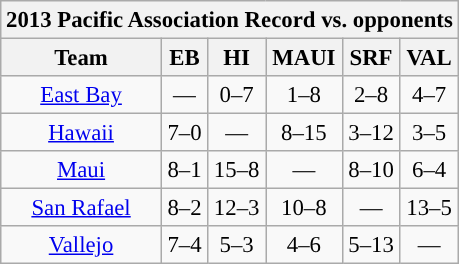<table class="wikitable" style="font-size:95%; text-align:center;">
<tr>
<th colspan=6>2013 Pacific Association Record vs. opponents</th>
</tr>
<tr>
<th style="width:100px;">Team</th>
<th>EB</th>
<th>HI</th>
<th>MAUI</th>
<th>SRF</th>
<th>VAL</th>
</tr>
<tr>
<td><a href='#'>East Bay</a></td>
<td>—</td>
<td>0–7</td>
<td>1–8</td>
<td>2–8</td>
<td>4–7</td>
</tr>
<tr>
<td><a href='#'>Hawaii</a></td>
<td>7–0</td>
<td>—</td>
<td>8–15</td>
<td>3–12</td>
<td>3–5</td>
</tr>
<tr>
<td><a href='#'>Maui</a></td>
<td>8–1</td>
<td>15–8</td>
<td>—</td>
<td>8–10</td>
<td>6–4</td>
</tr>
<tr>
<td><a href='#'>San Rafael</a></td>
<td>8–2</td>
<td>12–3</td>
<td>10–8</td>
<td>—</td>
<td>13–5</td>
</tr>
<tr>
<td><a href='#'>Vallejo</a></td>
<td>7–4</td>
<td>5–3</td>
<td>4–6</td>
<td>5–13</td>
<td>—</td>
</tr>
</table>
